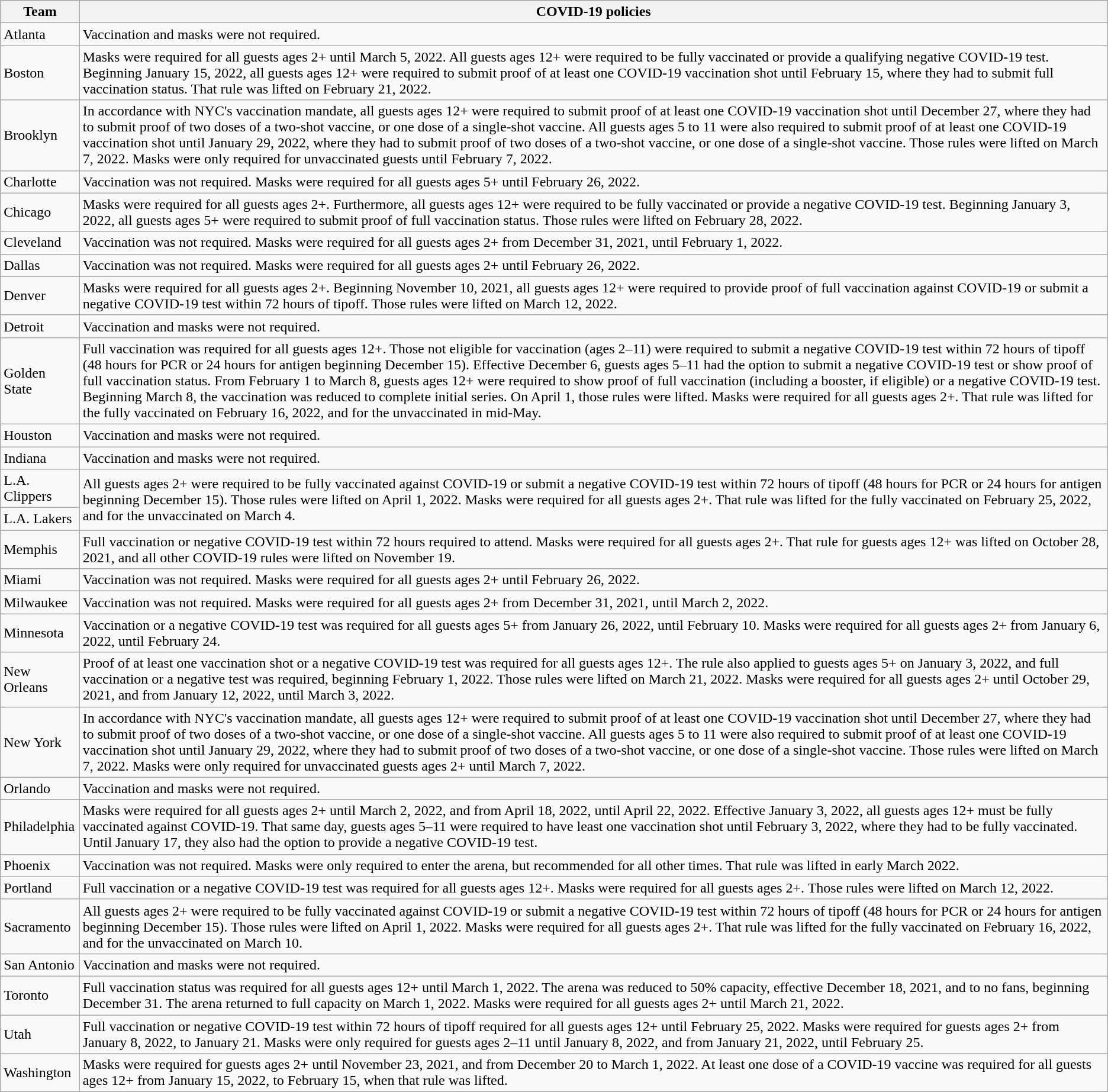<table class="wikitable sortable">
<tr>
<th>Team</th>
<th>COVID-19 policies</th>
</tr>
<tr>
<td>Atlanta</td>
<td>Vaccination and masks were not required.</td>
</tr>
<tr>
<td>Boston</td>
<td>Masks were required for all guests ages 2+ until March 5, 2022. All guests ages 12+ were required to be fully vaccinated or provide a qualifying negative COVID-19 test. Beginning January 15, 2022, all guests ages 12+ were required to submit proof of at least one COVID-19 vaccination shot until February 15, where they had to submit full vaccination status. That rule was lifted on February 21, 2022.</td>
</tr>
<tr>
<td>Brooklyn</td>
<td>In accordance with NYC's vaccination mandate, all guests ages 12+ were required to submit proof of at least one COVID-19 vaccination shot until December 27, where they had to submit proof of two doses of a two-shot vaccine, or one dose of a single-shot vaccine. All guests ages 5 to 11 were also required to submit proof of at least one COVID-19 vaccination shot until January 29, 2022, where they had to submit proof of two doses of a two-shot vaccine, or one dose of a single-shot vaccine. Those rules were lifted on March 7, 2022. Masks were only required for unvaccinated guests until February 7, 2022.</td>
</tr>
<tr>
<td>Charlotte</td>
<td>Vaccination was not required. Masks were required for all guests ages 5+ until February 26, 2022.</td>
</tr>
<tr>
<td>Chicago</td>
<td>Masks were required for all guests ages 2+. Furthermore, all guests ages 12+ were required to be fully vaccinated or provide a negative COVID-19 test. Beginning January 3, 2022, all guests ages 5+ were required to submit proof of full vaccination status. Those rules were lifted on February 28, 2022.</td>
</tr>
<tr>
<td>Cleveland</td>
<td>Vaccination was not required. Masks were required for all guests ages 2+ from December 31, 2021, until February 1, 2022.</td>
</tr>
<tr>
<td>Dallas</td>
<td>Vaccination was not required. Masks were required for all guests ages 2+ until February 26, 2022.</td>
</tr>
<tr>
<td>Denver</td>
<td>Masks were required for all guests ages 2+. Beginning November 10, 2021, all guests ages 12+ were required to provide proof of full vaccination against COVID-19 or submit a negative COVID-19 test within 72 hours of tipoff. Those rules were lifted on March 12, 2022.</td>
</tr>
<tr>
<td>Detroit</td>
<td>Vaccination and masks were not required.</td>
</tr>
<tr>
<td>Golden State</td>
<td>Full vaccination was required for all guests ages 12+. Those not eligible for vaccination (ages 2–11) were required to submit a negative COVID-19 test within 72 hours of tipoff (48 hours for PCR or 24 hours for antigen beginning December 15). Effective December 6, guests ages 5–11 had the option to submit a negative COVID-19 test or show proof of full vaccination status. From February 1 to March 8, guests ages 12+ were required to show proof of full vaccination (including a booster, if eligible) or a negative COVID-19 test. Beginning March 8, the vaccination was reduced to complete initial series. On April 1, those rules were lifted. Masks were required for all guests ages 2+. That rule was lifted for the fully vaccinated on February 16, 2022, and for the unvaccinated in mid-May.</td>
</tr>
<tr>
<td>Houston</td>
<td>Vaccination and masks were not required.</td>
</tr>
<tr>
<td>Indiana</td>
<td>Vaccination and masks were not required.</td>
</tr>
<tr>
<td>L.A. Clippers</td>
<td rowspan="2">All guests ages 2+ were required to be fully vaccinated against COVID-19 or submit a negative COVID-19 test within 72 hours of tipoff (48 hours for PCR or 24 hours for antigen beginning December 15). Those rules were lifted on April 1, 2022. Masks were required for all guests ages 2+. That rule was lifted for the fully vaccinated on February 25, 2022, and for the unvaccinated on March 4.</td>
</tr>
<tr>
<td>L.A. Lakers</td>
</tr>
<tr>
<td>Memphis</td>
<td>Full vaccination or negative COVID-19 test within 72 hours required to attend. Masks were required for all guests ages 2+. That rule for guests ages 12+ was lifted on October 28, 2021, and all other COVID-19 rules were lifted on November 19.</td>
</tr>
<tr>
<td>Miami</td>
<td>Vaccination was not required. Masks were required for all guests ages 2+ until February 26, 2022.</td>
</tr>
<tr>
<td>Milwaukee</td>
<td>Vaccination was not required. Masks were required for all guests ages 2+ from December 31, 2021, until March 2, 2022.</td>
</tr>
<tr>
<td>Minnesota</td>
<td>Vaccination or a negative COVID-19 test was required for all guests ages 5+ from January 26, 2022, until February 10. Masks were required for all guests ages 2+ from January 6, 2022, until February 24.</td>
</tr>
<tr>
<td>New Orleans</td>
<td>Proof of at least one vaccination shot or a negative COVID-19 test was required for all guests ages 12+. The rule also applied to guests ages 5+ on January 3, 2022, and full vaccination or a negative test was required, beginning February 1, 2022. Those rules were lifted on March 21, 2022. Masks were required for all guests ages 2+ until October 29, 2021, and from January 12, 2022, until March 3, 2022.</td>
</tr>
<tr>
<td>New York</td>
<td>In accordance with NYC's vaccination mandate, all guests ages 12+ were required to submit proof of at least one COVID-19 vaccination shot until December 27, where they had to submit proof of two doses of a two-shot vaccine, or one dose of a single-shot vaccine. All guests ages 5 to 11 were also required to submit proof of at least one COVID-19 vaccination shot until January 29, 2022, where they had to submit proof of two doses of a two-shot vaccine, or one dose of a single-shot vaccine. Those rules were lifted on March 7, 2022. Masks were only required for unvaccinated guests ages 2+ until March 7, 2022.</td>
</tr>
<tr>
<td>Orlando</td>
<td>Vaccination and masks were not required.</td>
</tr>
<tr>
<td>Philadelphia</td>
<td>Masks were required for all guests ages 2+ until March 2, 2022, and from April 18, 2022, until April 22, 2022. Effective January 3, 2022, all guests ages 12+ must be fully vaccinated against COVID-19. That same day, guests ages 5–11 were required to have least one vaccination shot until February 3, 2022, where they had to be fully vaccinated. Until January 17, they also had the option to provide a negative COVID-19 test.</td>
</tr>
<tr>
<td>Phoenix</td>
<td>Vaccination was not required. Masks were only required to enter the arena, but recommended for all other times. That rule was lifted in early March 2022.</td>
</tr>
<tr>
<td>Portland</td>
<td>Full vaccination or a negative COVID-19 test was required for all guests ages 12+. Masks were required for all guests ages 2+. Those rules were lifted on March 12, 2022.</td>
</tr>
<tr>
<td>Sacramento</td>
<td>All guests ages 2+ were required to be fully vaccinated against COVID-19 or submit a negative COVID-19 test within 72 hours of tipoff (48 hours for PCR or 24 hours for antigen beginning December 15). Those rules were lifted on April 1, 2022. Masks were required for all guests ages 2+. That rule was lifted for the fully vaccinated on February 16, 2022, and for the unvaccinated on March 10.</td>
</tr>
<tr>
<td>San Antonio</td>
<td>Vaccination and masks were not required.</td>
</tr>
<tr>
<td>Toronto</td>
<td>Full vaccination status was required for all guests ages 12+ until March 1, 2022. The arena was reduced to 50% capacity, effective December 18, 2021, and to no fans, beginning December 31. The arena returned to full capacity on March 1, 2022. Masks were required for all guests ages 2+ until March 21, 2022.</td>
</tr>
<tr>
<td>Utah</td>
<td>Full vaccination or negative COVID-19 test within 72 hours of tipoff required for all guests ages 12+ until February 25, 2022. Masks were required for guests ages 2+ from January 8, 2022, to January 21. Masks were only required for guests ages 2–11 until January 8, 2022, and from January 21, 2022, until February 25.</td>
</tr>
<tr>
<td>Washington</td>
<td>Masks were required for guests ages 2+ until November 23, 2021, and from December 20 to March 1, 2022. At least one dose of a COVID-19 vaccine was required for all guests ages 12+ from January 15, 2022, to February 15, when that rule was lifted.</td>
</tr>
</table>
